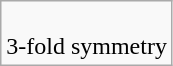<table class="wikitable skin-invert-image">
<tr align=center>
<td><br>3-fold symmetry</td>
</tr>
</table>
